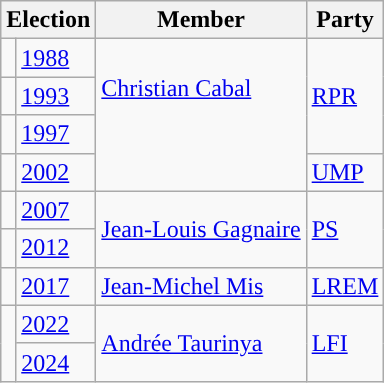<table class="wikitable">
<tr>
<th colspan="2">Election</th>
<th>Member</th>
<th>Party</th>
</tr>
<tr>
<td style="color:inherit;background-color:"></td>
<td><a href='#'>1988</a></td>
<td rowspan="4"><a href='#'>Christian Cabal</a><br><br><br></td>
<td rowspan="3"><a href='#'>RPR</a></td>
</tr>
<tr>
<td style="color:inherit;background-color:"></td>
<td><a href='#'>1993</a></td>
</tr>
<tr>
<td style="color:inherit;background-color:"></td>
<td><a href='#'>1997</a></td>
</tr>
<tr>
<td style="color:inherit;background-color:"></td>
<td><a href='#'>2002</a></td>
<td><a href='#'>UMP</a></td>
</tr>
<tr>
<td style="color:inherit;background-color:"></td>
<td><a href='#'>2007</a></td>
<td rowspan="2"><a href='#'>Jean-Louis Gagnaire</a><br></td>
<td rowspan="2"><a href='#'>PS</a></td>
</tr>
<tr>
<td style="color:inherit;background-color:"></td>
<td><a href='#'>2012</a></td>
</tr>
<tr>
<td style="color:inherit;background-color:"></td>
<td><a href='#'>2017</a></td>
<td><a href='#'>Jean-Michel Mis</a></td>
<td><a href='#'>LREM</a></td>
</tr>
<tr>
<td rowspan="2" style="color:inherit;background-color:"></td>
<td><a href='#'>2022</a></td>
<td rowspan="2"><a href='#'>Andrée Taurinya</a></td>
<td rowspan="2"><a href='#'>LFI</a></td>
</tr>
<tr>
<td><a href='#'>2024</a></td>
</tr>
</table>
